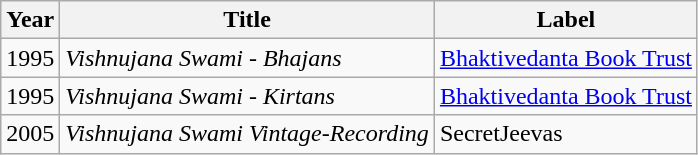<table class="wikitable">
<tr>
<th>Year</th>
<th>Title</th>
<th>Label</th>
</tr>
<tr>
<td>1995</td>
<td><em>Vishnujana Swami - Bhajans</em></td>
<td><a href='#'>Bhaktivedanta Book Trust</a></td>
</tr>
<tr>
<td>1995</td>
<td><em>Vishnujana Swami - Kirtans</em></td>
<td><a href='#'>Bhaktivedanta Book Trust</a></td>
</tr>
<tr>
<td>2005</td>
<td><em>Vishnujana Swami Vintage-Recording</em></td>
<td>SecretJeevas</td>
</tr>
</table>
